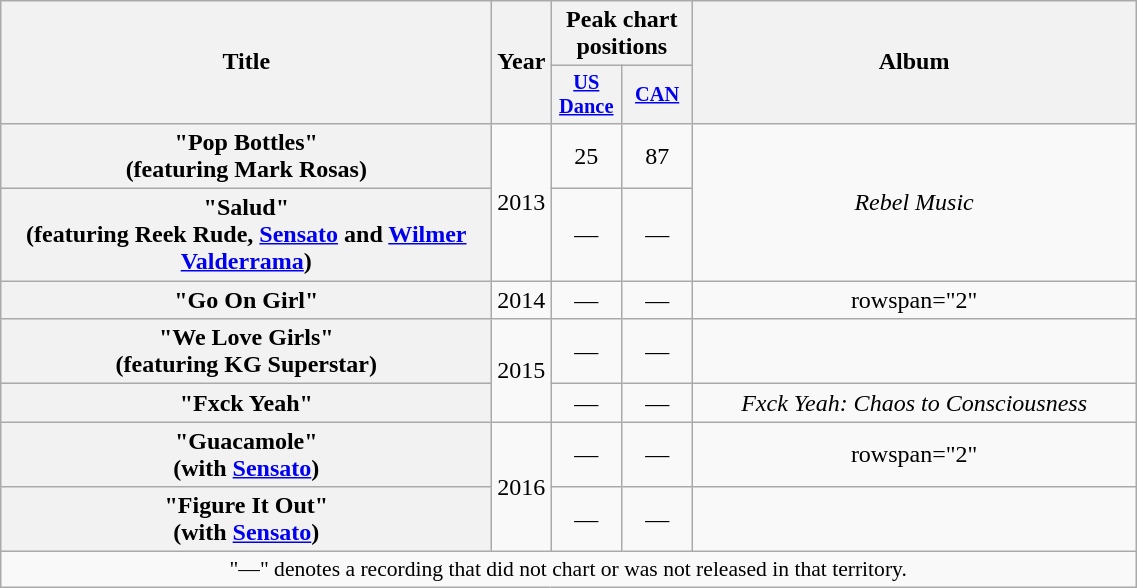<table class="wikitable plainrowheaders" style="text-align:center;" border="1">
<tr>
<th scope="col" rowspan="2" style="width:20em;">Title</th>
<th scope="col" rowspan="2" style="width:1em;">Year</th>
<th scope="col" colspan="2">Peak chart positions</th>
<th scope="col" rowspan="2" style="width:18em;">Album</th>
</tr>
<tr>
<th scope="col" style="width:3em;font-size:85%;"><a href='#'>US Dance</a></th>
<th scope="col" style="width:3em;font-size:85%;"><a href='#'>CAN</a></th>
</tr>
<tr>
<th scope="row">"Pop Bottles"<br><span>(featuring Mark Rosas)</span></th>
<td rowspan="2">2013</td>
<td>25</td>
<td>87</td>
<td rowspan="2"><em>Rebel Music</em></td>
</tr>
<tr>
<th scope="row">"Salud"<br><span>(featuring Reek Rude, <a href='#'>Sensato</a> and <a href='#'>Wilmer Valderrama</a>)</span></th>
<td>—</td>
<td>—</td>
</tr>
<tr>
<th scope="row">"Go On Girl"</th>
<td>2014</td>
<td>—</td>
<td>—</td>
<td>rowspan="2" </td>
</tr>
<tr>
<th scope="row">"We Love Girls"<br><span>(featuring KG Superstar)</span></th>
<td rowspan="2">2015</td>
<td>—</td>
<td>—</td>
</tr>
<tr>
<th scope="row">"Fxck Yeah"</th>
<td>—</td>
<td>—</td>
<td><em>Fxck Yeah: Chaos to Consciousness</em></td>
</tr>
<tr>
<th scope="row">"Guacamole"<br><span>(with <a href='#'>Sensato</a>)</span></th>
<td rowspan="2">2016</td>
<td>—</td>
<td>—</td>
<td>rowspan="2" </td>
</tr>
<tr>
<th scope="row">"Figure It Out"<br><span>(with <a href='#'>Sensato</a>)</span></th>
<td>—</td>
<td>—</td>
</tr>
<tr>
<td colspan="5" style="font-size:90%">"—" denotes a recording that did not chart or was not released in that territory.</td>
</tr>
</table>
